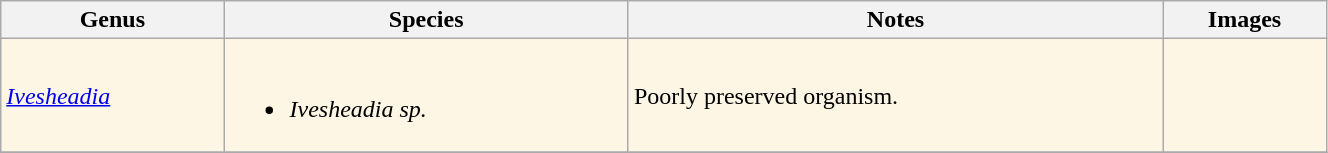<table class="wikitable" style="width:70%;">
<tr>
<th>Genus</th>
<th>Species</th>
<th>Notes</th>
<th>Images</th>
</tr>
<tr>
<td style="background:#FEF6E4;"><em><a href='#'>Ivesheadia</a></em></td>
<td style="background:#FEF6E4;"><br><ul><li><em>Ivesheadia sp.</em></li></ul></td>
<td style="background:#FEF6E4;">Poorly preserved organism.</td>
<td style="background:#FEF6E4;"></td>
</tr>
<tr>
</tr>
</table>
